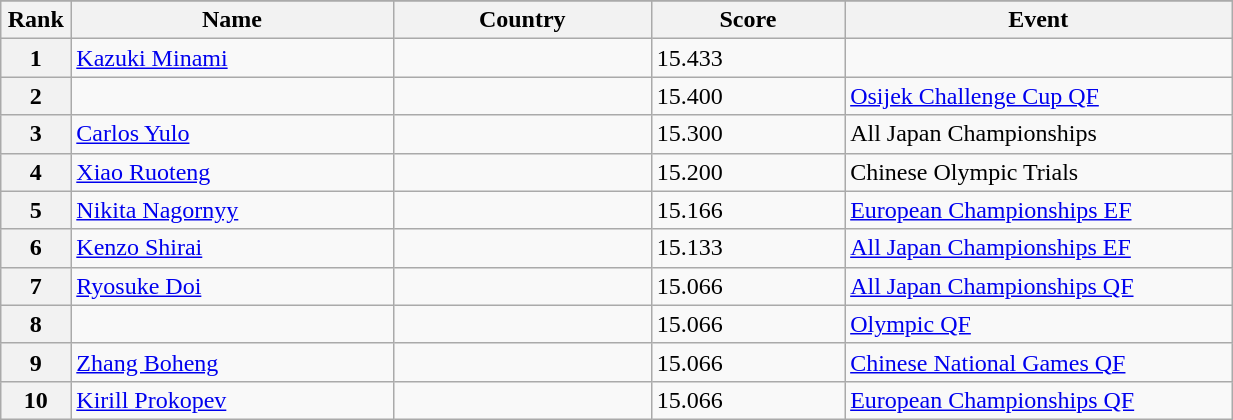<table class="wikitable sortable" style="width:65%;">
<tr>
</tr>
<tr>
<th style="text-align:center; width:5%;">Rank</th>
<th style="text-align:center; width:25%;">Name</th>
<th style="text-align:center; width:20%;">Country</th>
<th style="text-align:center; width:15%;">Score</th>
<th style="text-align:center; width:30%;">Event</th>
</tr>
<tr>
<th>1</th>
<td><a href='#'>Kazuki Minami</a></td>
<td></td>
<td>15.433</td>
<td></td>
</tr>
<tr>
<th>2</th>
<td></td>
<td></td>
<td>15.400</td>
<td><a href='#'>Osijek Challenge Cup QF</a></td>
</tr>
<tr>
<th>3</th>
<td><a href='#'>Carlos Yulo</a></td>
<td></td>
<td>15.300</td>
<td>All Japan Championships</td>
</tr>
<tr>
<th>4</th>
<td><a href='#'>Xiao Ruoteng</a></td>
<td></td>
<td>15.200</td>
<td>Chinese Olympic Trials</td>
</tr>
<tr>
<th>5</th>
<td><a href='#'>Nikita Nagornyy</a></td>
<td></td>
<td>15.166</td>
<td><a href='#'>European Championships EF</a></td>
</tr>
<tr>
<th>6</th>
<td><a href='#'>Kenzo Shirai</a></td>
<td></td>
<td>15.133</td>
<td><a href='#'>All Japan Championships EF</a></td>
</tr>
<tr>
<th>7</th>
<td><a href='#'>Ryosuke Doi</a></td>
<td></td>
<td>15.066</td>
<td><a href='#'> All Japan Championships QF</a></td>
</tr>
<tr>
<th>8</th>
<td></td>
<td></td>
<td>15.066</td>
<td><a href='#'>Olympic QF</a></td>
</tr>
<tr>
<th>9</th>
<td><a href='#'>Zhang Boheng</a></td>
<td></td>
<td>15.066</td>
<td><a href='#'>Chinese National Games QF</a></td>
</tr>
<tr>
<th>10</th>
<td><a href='#'>Kirill Prokopev</a></td>
<td></td>
<td>15.066</td>
<td><a href='#'>European Championships QF</a></td>
</tr>
</table>
